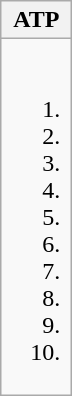<table class="wikitable">
<tr>
<th>ATP</th>
</tr>
<tr style="vertical-align: top;">
<td style="white-space: nowrap;"><br><ol><li></li><li></li><li></li><li></li><li></li><li></li><li></li><li></li><li></li><li></li></ol></td>
</tr>
</table>
